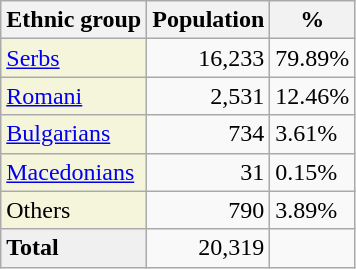<table class="wikitable">
<tr>
<th>Ethnic group</th>
<th>Population</th>
<th>%</th>
</tr>
<tr>
<td style="background:#F5F5DC;"><a href='#'>Serbs</a></td>
<td align="right">16,233</td>
<td>79.89%</td>
</tr>
<tr>
<td style="background:#F5F5DC;"><a href='#'>Romani</a></td>
<td align="right">2,531</td>
<td>12.46%</td>
</tr>
<tr>
<td style="background:#F5F5DC;"><a href='#'>Bulgarians</a></td>
<td align="right">734</td>
<td>3.61%</td>
</tr>
<tr>
<td style="background:#F5F5DC;"><a href='#'>Macedonians</a></td>
<td align="right">31</td>
<td>0.15%</td>
</tr>
<tr>
<td style="background:#F5F5DC;">Others</td>
<td align="right">790</td>
<td>3.89%</td>
</tr>
<tr>
<td style="background:#F0F0F0;"><strong>Total</strong></td>
<td align="right">20,319</td>
<td></td>
</tr>
</table>
